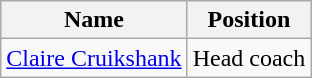<table class="wikitable">
<tr>
<th>Name</th>
<th>Position</th>
</tr>
<tr>
<td> <a href='#'>Claire Cruikshank</a></td>
<td>Head coach</td>
</tr>
</table>
